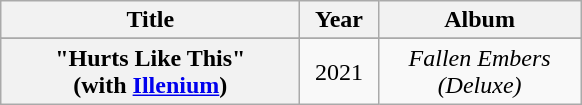<table class="wikitable plainrowheaders" style="text-align:center;" border="1">
<tr>
<th scope="col" rowspan="1" style="width:12em;">Title</th>
<th scope="col" rowspan="1" style="width:2.8em;">Year</th>
<th scope="col" rowspan="1" style="width:8em;">Album</th>
</tr>
<tr>
</tr>
<tr>
<th scope="row">"Hurts Like This"<br><span>(with <a href='#'>Illenium</a>)</span></th>
<td>2021</td>
<td><em>Fallen Embers (Deluxe)</em></td>
</tr>
</table>
